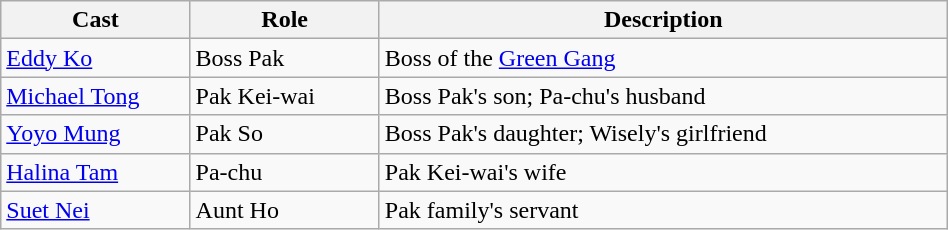<table class="wikitable" width="50%">
<tr>
<th style="width:10%">Cast</th>
<th style="width:10%">Role</th>
<th style="width:30%">Description</th>
</tr>
<tr>
<td><a href='#'>Eddy Ko</a></td>
<td>Boss Pak</td>
<td>Boss of the <a href='#'>Green Gang</a></td>
</tr>
<tr>
<td><a href='#'>Michael Tong</a></td>
<td>Pak Kei-wai</td>
<td>Boss Pak's son; Pa-chu's husband</td>
</tr>
<tr>
<td><a href='#'>Yoyo Mung</a></td>
<td>Pak So</td>
<td>Boss Pak's daughter; Wisely's girlfriend</td>
</tr>
<tr>
<td><a href='#'>Halina Tam</a></td>
<td>Pa-chu</td>
<td>Pak Kei-wai's wife</td>
</tr>
<tr>
<td><a href='#'>Suet Nei</a></td>
<td>Aunt Ho</td>
<td>Pak family's servant</td>
</tr>
</table>
